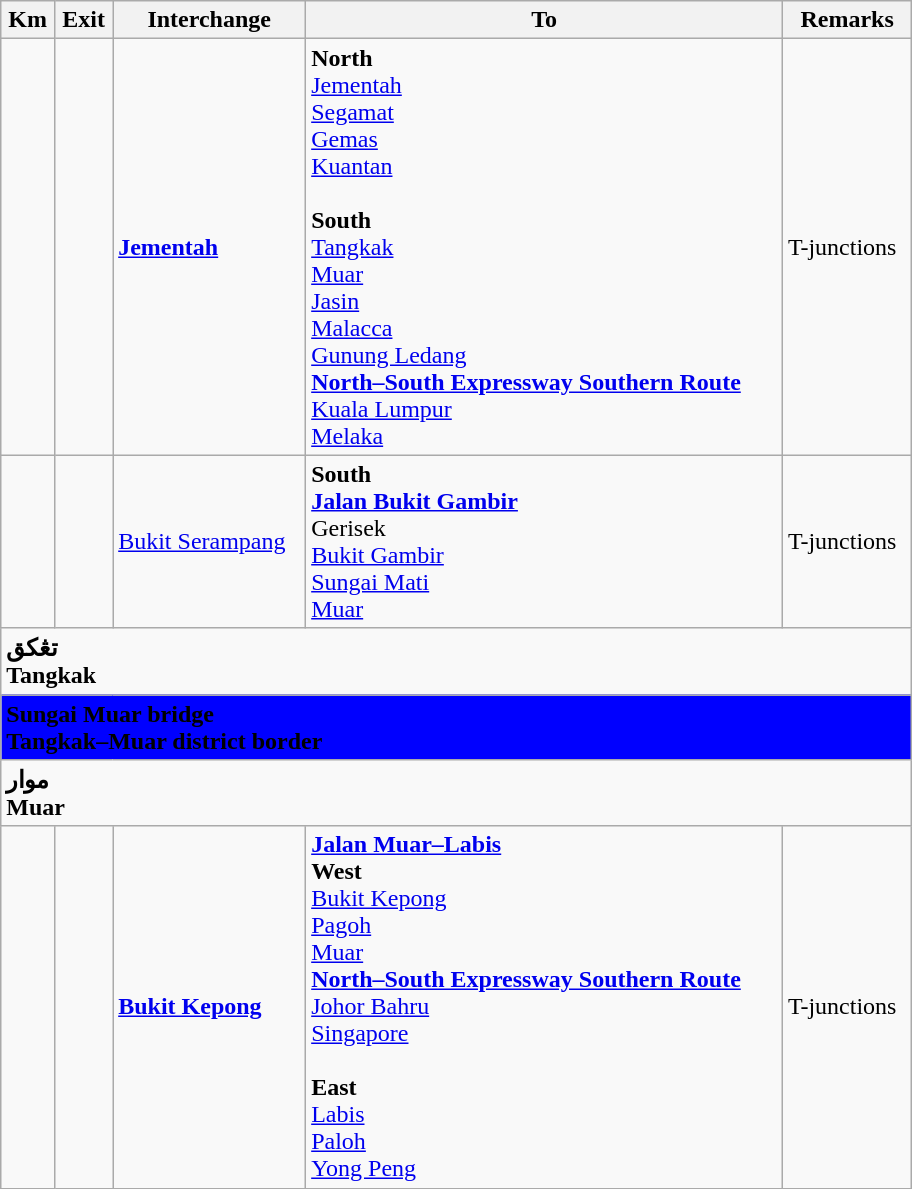<table class="wikitable">
<tr>
<th>Km</th>
<th>Exit</th>
<th>Interchange</th>
<th>To</th>
<th>Remarks</th>
</tr>
<tr>
<td></td>
<td></td>
<td><strong><a href='#'>Jementah</a></strong></td>
<td><strong>North</strong><br> <a href='#'>Jementah</a><br> <a href='#'>Segamat</a><br> <a href='#'>Gemas</a><br> <a href='#'>Kuantan</a><br><br><strong>South</strong><br> <a href='#'>Tangkak</a><br> <a href='#'>Muar</a><br> <a href='#'>Jasin</a><br> <a href='#'>Malacca</a><br> <a href='#'>Gunung Ledang</a><br>  <strong><a href='#'>North–South Expressway Southern Route</a></strong><br><a href='#'>Kuala Lumpur</a><br><a href='#'>Melaka</a></td>
<td>T-junctions</td>
</tr>
<tr>
<td></td>
<td></td>
<td><a href='#'>Bukit Serampang</a></td>
<td><strong>South</strong><br> <strong><a href='#'>Jalan Bukit Gambir</a></strong><br>Gerisek<br><a href='#'>Bukit Gambir</a><br><a href='#'>Sungai Mati</a><br><a href='#'>Muar</a></td>
<td>T-junctions</td>
</tr>
<tr>
<td style="width:600px" colspan="6" style="text-align:center;"><strong><span>تڠکق<br>Tangkak<br></span></strong></td>
</tr>
<tr>
<td style="width:600px" colspan="6" style="text-align:center" bgcolor="blue"><strong><span>Sungai Muar bridge<br>Tangkak–Muar district border</span></strong></td>
</tr>
<tr>
<td style="width:600px" colspan="6" style="text-align:center; background:yellow;"><strong><span>موار<br>Muar</span></strong></td>
</tr>
<tr>
<td></td>
<td></td>
<td><strong><a href='#'>Bukit Kepong</a></strong></td>
<td> <strong><a href='#'>Jalan Muar–Labis</a></strong><br><strong>West</strong><br><a href='#'>Bukit Kepong</a><br><a href='#'>Pagoh</a><br><a href='#'>Muar</a><br>  <strong><a href='#'>North–South Expressway Southern Route</a></strong><br><a href='#'>Johor Bahru</a><br><a href='#'>Singapore</a><br><br><strong>East</strong><br><a href='#'>Labis</a><br><a href='#'>Paloh</a><br><a href='#'>Yong Peng</a></td>
<td>T-junctions</td>
</tr>
</table>
